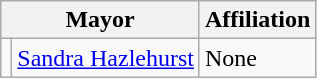<table class="wikitable">
<tr>
<th colspan="2">Mayor</th>
<th>Affiliation</th>
</tr>
<tr>
<td></td>
<td><a href='#'>Sandra Hazlehurst</a></td>
<td>None</td>
</tr>
</table>
